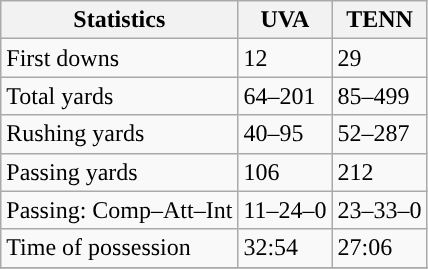<table class="wikitable" style="float: left;">
<tr>
<th>Statistics</th>
<th>UVA</th>
<th>TENN</th>
</tr>
<tr>
<td>First downs</td>
<td>12</td>
<td>29</td>
</tr>
<tr>
<td>Total yards</td>
<td>64–201</td>
<td>85–499</td>
</tr>
<tr>
<td>Rushing yards</td>
<td>40–95</td>
<td>52–287</td>
</tr>
<tr>
<td>Passing yards</td>
<td>106</td>
<td>212</td>
</tr>
<tr>
<td>Passing: Comp–Att–Int</td>
<td>11–24–0</td>
<td>23–33–0</td>
</tr>
<tr>
<td>Time of possession</td>
<td>32:54</td>
<td>27:06</td>
</tr>
<tr>
</tr>
</table>
